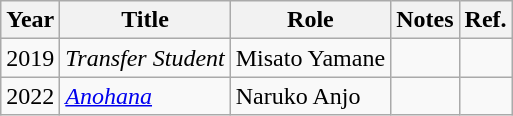<table class="wikitable">
<tr>
<th>Year</th>
<th>Title</th>
<th>Role</th>
<th>Notes</th>
<th>Ref.</th>
</tr>
<tr>
<td>2019</td>
<td><em>Transfer Student</em></td>
<td>Misato Yamane</td>
<td></td>
<td></td>
</tr>
<tr>
<td>2022</td>
<td><em><a href='#'>Anohana</a></em></td>
<td>Naruko Anjo</td>
<td></td>
<td></td>
</tr>
</table>
